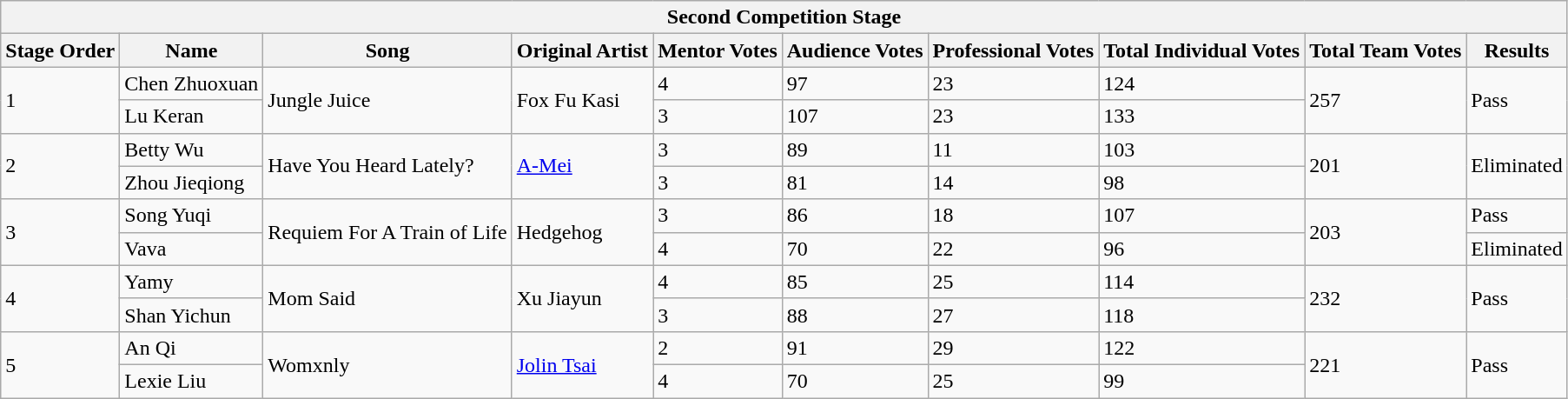<table class="wikitable sortable">
<tr>
<th colspan="10">Second Competition Stage</th>
</tr>
<tr>
<th>Stage Order</th>
<th class=unsortable>Name</th>
<th class=unsortable>Song</th>
<th class=unsortable>Original Artist</th>
<th>Mentor Votes</th>
<th>Audience Votes</th>
<th>Professional Votes</th>
<th>Total Individual Votes</th>
<th>Total Team Votes</th>
<th class=unsortable>Results</th>
</tr>
<tr>
<td rowspan="2">1</td>
<td>Chen Zhuoxuan</td>
<td rowspan="2">Jungle Juice</td>
<td rowspan="2">Fox Fu Kasi</td>
<td>4</td>
<td>97</td>
<td>23</td>
<td>124</td>
<td rowspan="2">257</td>
<td rowspan="2">Pass</td>
</tr>
<tr>
<td>Lu Keran</td>
<td>3</td>
<td>107</td>
<td>23</td>
<td>133</td>
</tr>
<tr>
<td rowspan="2">2</td>
<td>Betty Wu</td>
<td rowspan="2">Have You Heard Lately?</td>
<td rowspan="2"><a href='#'>A-Mei</a></td>
<td>3</td>
<td>89</td>
<td>11</td>
<td>103</td>
<td rowspan="2">201</td>
<td rowspan="2">Eliminated</td>
</tr>
<tr>
<td>Zhou Jieqiong</td>
<td>3</td>
<td>81</td>
<td>14</td>
<td>98</td>
</tr>
<tr>
<td rowspan="2">3</td>
<td>Song Yuqi</td>
<td rowspan="2">Requiem For A Train of Life</td>
<td rowspan="2">Hedgehog</td>
<td>3</td>
<td>86</td>
<td>18</td>
<td>107</td>
<td rowspan="2">203</td>
<td>Pass</td>
</tr>
<tr>
<td>Vava</td>
<td>4</td>
<td>70</td>
<td>22</td>
<td>96</td>
<td>Eliminated</td>
</tr>
<tr>
<td rowspan="2">4</td>
<td>Yamy</td>
<td rowspan="2">Mom Said</td>
<td rowspan="2">Xu Jiayun</td>
<td>4</td>
<td>85</td>
<td>25</td>
<td>114</td>
<td rowspan="2">232</td>
<td rowspan="2">Pass</td>
</tr>
<tr>
<td>Shan Yichun</td>
<td>3</td>
<td>88</td>
<td>27</td>
<td>118</td>
</tr>
<tr>
<td rowspan="2">5</td>
<td>An Qi</td>
<td rowspan="2">Womxnly</td>
<td rowspan="2"><a href='#'>Jolin Tsai</a></td>
<td>2</td>
<td>91</td>
<td>29</td>
<td>122</td>
<td rowspan="2">221</td>
<td rowspan="2">Pass</td>
</tr>
<tr>
<td>Lexie Liu</td>
<td>4</td>
<td>70</td>
<td>25</td>
<td>99</td>
</tr>
</table>
